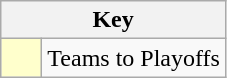<table class="wikitable" style="text-align: center;">
<tr>
<th colspan=2>Key</th>
</tr>
<tr>
<td style="background:#ffffcc; width:20px;"></td>
<td align=left>Teams to Playoffs</td>
</tr>
</table>
